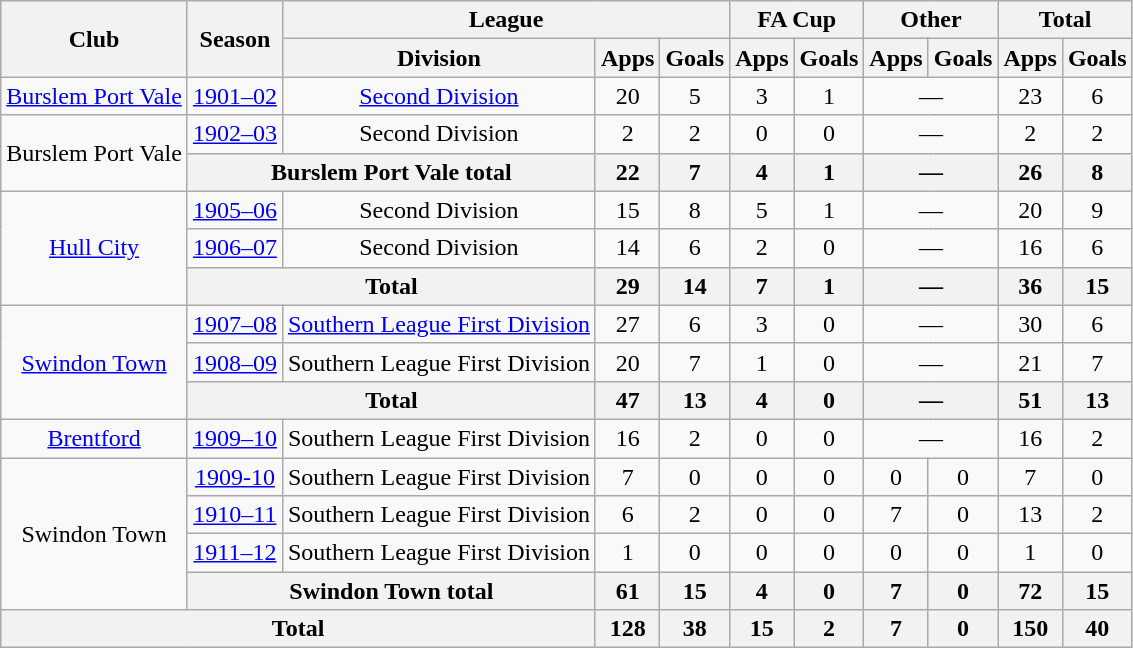<table class="wikitable" style="text-align: center;">
<tr>
<th rowspan="2">Club</th>
<th rowspan="2">Season</th>
<th colspan="3">League</th>
<th colspan="2">FA Cup</th>
<th colspan="2">Other</th>
<th colspan="2">Total</th>
</tr>
<tr>
<th>Division</th>
<th>Apps</th>
<th>Goals</th>
<th>Apps</th>
<th>Goals</th>
<th>Apps</th>
<th>Goals</th>
<th>Apps</th>
<th>Goals</th>
</tr>
<tr>
<td><a href='#'>Burslem Port Vale</a></td>
<td><a href='#'>1901–02</a></td>
<td><a href='#'>Second Division</a></td>
<td>20</td>
<td>5</td>
<td>3</td>
<td>1</td>
<td colspan="2">—</td>
<td>23</td>
<td>6</td>
</tr>
<tr>
<td rowspan="2">Burslem Port Vale</td>
<td><a href='#'>1902–03</a></td>
<td>Second Division</td>
<td>2</td>
<td>2</td>
<td>0</td>
<td>0</td>
<td colspan="2">—</td>
<td>2</td>
<td>2</td>
</tr>
<tr>
<th colspan="2">Burslem Port Vale total</th>
<th>22</th>
<th>7</th>
<th>4</th>
<th>1</th>
<th colspan="2">—</th>
<th>26</th>
<th>8</th>
</tr>
<tr>
<td rowspan="3"><a href='#'>Hull City</a></td>
<td><a href='#'>1905–06</a></td>
<td>Second Division</td>
<td>15</td>
<td>8</td>
<td>5</td>
<td>1</td>
<td colspan="2">—</td>
<td>20</td>
<td>9</td>
</tr>
<tr>
<td><a href='#'>1906–07</a></td>
<td>Second Division</td>
<td>14</td>
<td>6</td>
<td>2</td>
<td>0</td>
<td colspan="2">—</td>
<td>16</td>
<td>6</td>
</tr>
<tr>
<th colspan="2">Total</th>
<th>29</th>
<th>14</th>
<th>7</th>
<th>1</th>
<th colspan="2">—</th>
<th>36</th>
<th>15</th>
</tr>
<tr>
<td rowspan="3"><a href='#'>Swindon Town</a></td>
<td><a href='#'>1907–08</a></td>
<td><a href='#'>Southern League First Division</a></td>
<td>27</td>
<td>6</td>
<td>3</td>
<td>0</td>
<td colspan="2">—</td>
<td>30</td>
<td>6</td>
</tr>
<tr>
<td><a href='#'>1908–09</a></td>
<td>Southern League First Division</td>
<td>20</td>
<td>7</td>
<td>1</td>
<td>0</td>
<td colspan="2">—</td>
<td>21</td>
<td>7</td>
</tr>
<tr>
<th colspan="2">Total</th>
<th>47</th>
<th>13</th>
<th>4</th>
<th>0</th>
<th colspan="2">—</th>
<th>51</th>
<th>13</th>
</tr>
<tr>
<td><a href='#'>Brentford</a></td>
<td><a href='#'>1909–10</a></td>
<td>Southern League First Division</td>
<td>16</td>
<td>2</td>
<td>0</td>
<td>0</td>
<td colspan="2">—</td>
<td>16</td>
<td>2</td>
</tr>
<tr>
<td rowspan="4">Swindon Town</td>
<td><a href='#'>1909-10</a></td>
<td>Southern League First Division</td>
<td>7</td>
<td>0</td>
<td>0</td>
<td>0</td>
<td>0</td>
<td>0</td>
<td>7</td>
<td>0</td>
</tr>
<tr>
<td><a href='#'>1910–11</a></td>
<td>Southern League First Division</td>
<td>6</td>
<td>2</td>
<td>0</td>
<td>0</td>
<td>7</td>
<td>0</td>
<td>13</td>
<td>2</td>
</tr>
<tr>
<td><a href='#'>1911–12</a></td>
<td>Southern League First Division</td>
<td>1</td>
<td>0</td>
<td>0</td>
<td>0</td>
<td>0</td>
<td>0</td>
<td>1</td>
<td>0</td>
</tr>
<tr>
<th colspan="2">Swindon Town total</th>
<th>61</th>
<th>15</th>
<th>4</th>
<th>0</th>
<th>7</th>
<th>0</th>
<th>72</th>
<th>15</th>
</tr>
<tr>
<th colspan="3">Total</th>
<th>128</th>
<th>38</th>
<th>15</th>
<th>2</th>
<th>7</th>
<th>0</th>
<th>150</th>
<th>40</th>
</tr>
</table>
